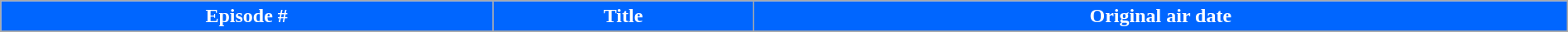<table class="wikitable plainrowheaders" style="width: 100%; margin-right: 0;">
<tr>
<th style="background: #0066ff; color: #ffffff;">Episode #</th>
<th style="background: #0066ff; color: #ffffff;">Title</th>
<th style="background: #0066ff; color: #ffffff;">Original air date</th>
</tr>
<tr>
</tr>
</table>
